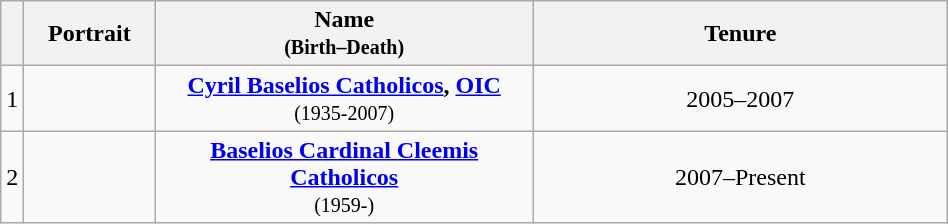<table class="wikitable" style="text-align: center; width: 50%;">
<tr>
<th width="2%"></th>
<th width="80px">Portrait</th>
<th width="40%">Name<br><small>(Birth–Death)</small></th>
<th>Tenure</th>
</tr>
<tr>
<td>1</td>
<td></td>
<td><strong><a href='#'>Cyril Baselios Catholicos</a>, <a href='#'>OIC</a></strong><br><small>(1935-2007)</small></td>
<td>2005–2007</td>
</tr>
<tr>
<td>2</td>
<td></td>
<td><strong><a href='#'>Baselios Cardinal Cleemis Catholicos</a></strong><br><small>(1959-)</small></td>
<td>2007–Present</td>
</tr>
</table>
